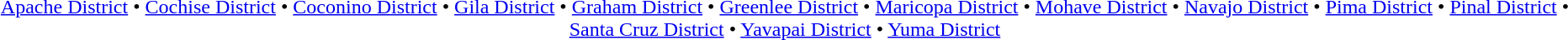<table id=toc class=toc summary=Contents>
<tr>
<td align=center><a href='#'>Apache District</a> • <a href='#'>Cochise District</a> • <a href='#'>Coconino District</a> • <a href='#'>Gila District</a> • <a href='#'>Graham District</a> • <a href='#'>Greenlee District</a> • <a href='#'>Maricopa District</a> • <a href='#'>Mohave District</a> • <a href='#'>Navajo District</a> • <a href='#'>Pima District</a> • <a href='#'>Pinal District</a> • <a href='#'>Santa Cruz District</a> • <a href='#'>Yavapai District</a> • <a href='#'>Yuma District</a></td>
</tr>
</table>
